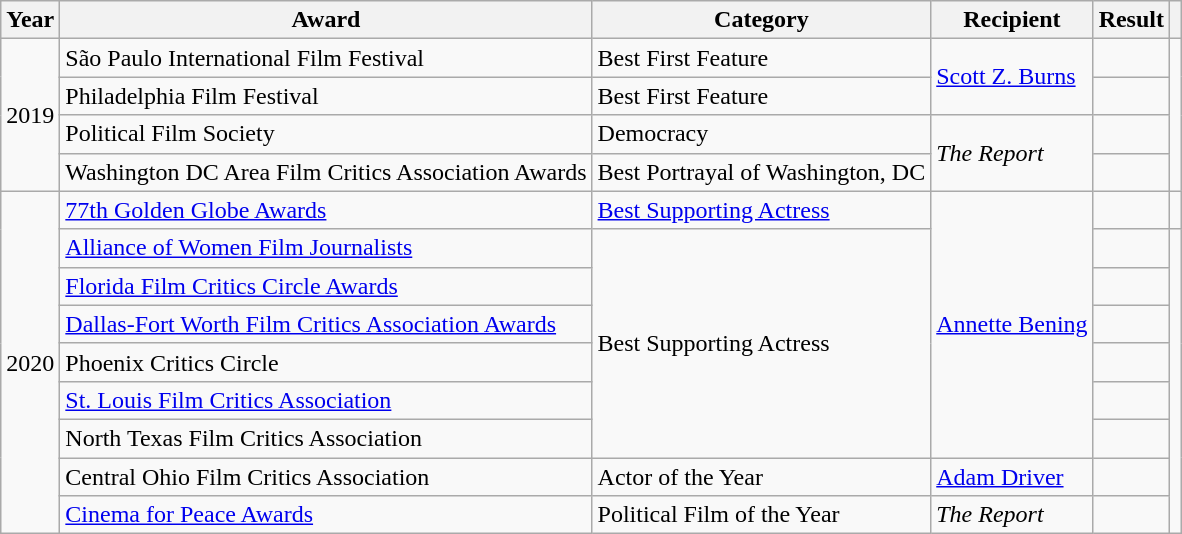<table class="wikitable sortable">
<tr>
<th>Year</th>
<th>Award</th>
<th>Category</th>
<th>Recipient</th>
<th>Result</th>
<th class="unsortable"></th>
</tr>
<tr>
<td rowspan="4">2019</td>
<td>São Paulo International Film Festival</td>
<td>Best First Feature</td>
<td rowspan="2"><a href='#'>Scott Z. Burns</a></td>
<td></td>
</tr>
<tr>
<td>Philadelphia Film Festival</td>
<td>Best First Feature</td>
<td></td>
</tr>
<tr>
<td>Political Film Society</td>
<td>Democracy</td>
<td rowspan="2"><em>The Report</em></td>
<td></td>
</tr>
<tr>
<td>Washington DC Area Film Critics Association Awards</td>
<td>Best Portrayal of Washington, DC</td>
<td></td>
</tr>
<tr>
<td rowspan="9">2020</td>
<td><a href='#'>77th Golden Globe Awards</a></td>
<td><a href='#'>Best Supporting Actress</a></td>
<td rowspan="7"><a href='#'>Annette Bening</a></td>
<td></td>
<td></td>
</tr>
<tr>
<td><a href='#'>Alliance of Women Film Journalists</a></td>
<td rowspan="6">Best Supporting Actress</td>
<td></td>
</tr>
<tr>
<td><a href='#'>Florida Film Critics Circle Awards</a></td>
<td></td>
</tr>
<tr>
<td><a href='#'>Dallas-Fort Worth Film Critics Association Awards</a></td>
<td></td>
</tr>
<tr>
<td>Phoenix Critics Circle</td>
<td></td>
</tr>
<tr>
<td><a href='#'>St. Louis Film Critics Association</a></td>
<td></td>
</tr>
<tr>
<td>North Texas Film Critics Association</td>
<td></td>
</tr>
<tr>
<td>Central Ohio Film Critics Association</td>
<td>Actor of the Year</td>
<td><a href='#'>Adam Driver</a></td>
<td></td>
</tr>
<tr>
<td><a href='#'>Cinema for Peace Awards</a></td>
<td>Political Film of the Year</td>
<td><em>The Report</em></td>
<td></td>
</tr>
</table>
